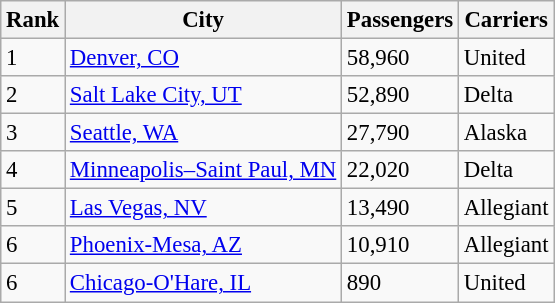<table class="wikitable" style="font-size: 95%">
<tr>
<th>Rank</th>
<th>City</th>
<th>Passengers</th>
<th>Carriers</th>
</tr>
<tr>
<td>1</td>
<td><a href='#'>Denver, CO</a></td>
<td>58,960</td>
<td>United</td>
</tr>
<tr>
<td>2</td>
<td><a href='#'>Salt Lake City, UT</a></td>
<td>52,890</td>
<td>Delta</td>
</tr>
<tr>
<td>3</td>
<td><a href='#'>Seattle, WA</a></td>
<td>27,790</td>
<td>Alaska</td>
</tr>
<tr>
<td>4</td>
<td><a href='#'>Minneapolis–Saint Paul, MN</a></td>
<td>22,020</td>
<td>Delta</td>
</tr>
<tr>
<td>5</td>
<td><a href='#'>Las Vegas, NV</a></td>
<td>13,490</td>
<td>Allegiant</td>
</tr>
<tr>
<td>6</td>
<td><a href='#'>Phoenix-Mesa, AZ</a></td>
<td>10,910</td>
<td>Allegiant</td>
</tr>
<tr>
<td>6</td>
<td><a href='#'>Chicago-O'Hare, IL</a></td>
<td>890</td>
<td>United</td>
</tr>
</table>
